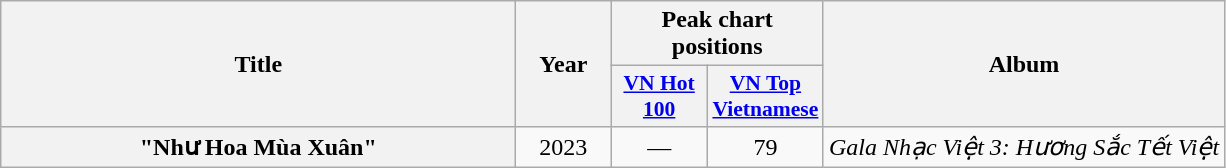<table class="wikitable plainrowheaders" style="text-align:center;">
<tr>
<th scope="col" style="width:21em;" rowspan="2">Title</th>
<th scope="col" style="width:3.5em;" rowspan="2">Year</th>
<th colspan="2">Peak chart positions</th>
<th rowspan="2">Album</th>
</tr>
<tr>
<th style="width:4em;font-size:90%;"><a href='#'>VN Hot 100</a></th>
<th style="width:4em;font-size:90%;"><a href='#'>VN Top Vietnamese</a><br></th>
</tr>
<tr>
<th scope="row">"Như Hoa Mùa Xuân" </th>
<td>2023</td>
<td>—</td>
<td>79</td>
<td><em>Gala Nhạc Việt 3: Hương Sắc Tết Việt</em></td>
</tr>
</table>
